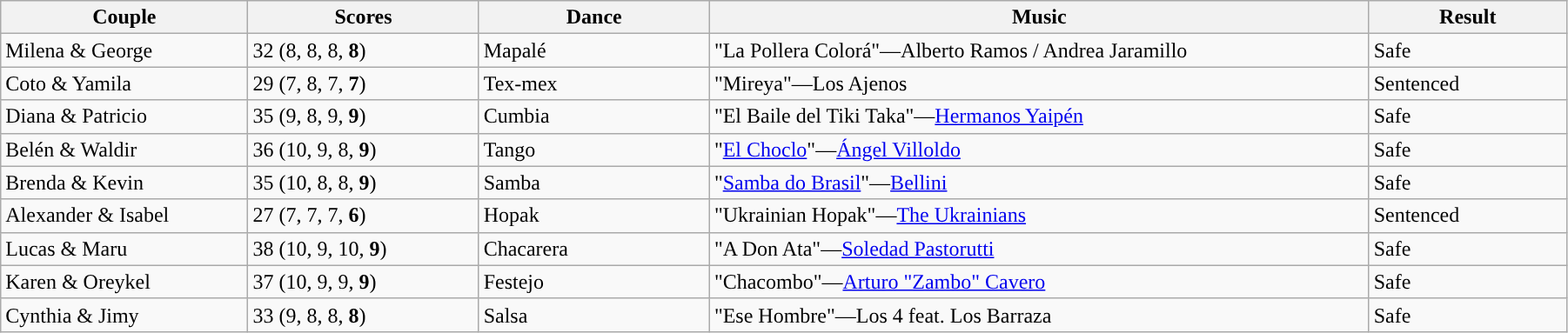<table class="wikitable sortable" style="width:95%; white-space:nowrap;">
<tr>
<th style="width:15%;">Couple</th>
<th style="width:14%;">Scores</th>
<th style="width:14%;">Dance</th>
<th style="width:40%;">Music</th>
<th style="width:12%;">Result</th>
</tr>
<tr>
<td>Milena & George</td>
<td>32 (8, 8, 8, <strong>8</strong>)</td>
<td> Mapalé</td>
<td>"La Pollera Colorá"—Alberto Ramos / Andrea Jaramillo</td>
<td>Safe</td>
</tr>
<tr>
<td>Coto & Yamila</td>
<td>29 (7, 8, 7, <strong>7</strong>)</td>
<td> Tex-mex</td>
<td>"Mireya"—Los Ajenos</td>
<td>Sentenced</td>
</tr>
<tr>
<td>Diana & Patricio</td>
<td>35 (9, 8, 9, <strong>9</strong>)</td>
<td> Cumbia</td>
<td>"El Baile del Tiki Taka"—<a href='#'>Hermanos Yaipén</a></td>
<td>Safe</td>
</tr>
<tr>
<td>Belén & Waldir</td>
<td>36 (10, 9, 8, <strong>9</strong>)</td>
<td> Tango</td>
<td>"<a href='#'>El Choclo</a>"—<a href='#'>Ángel Villoldo</a></td>
<td>Safe</td>
</tr>
<tr>
<td>Brenda & Kevin</td>
<td>35 (10, 8, 8, <strong>9</strong>)</td>
<td> Samba</td>
<td>"<a href='#'>Samba do Brasil</a>"—<a href='#'>Bellini</a></td>
<td>Safe</td>
</tr>
<tr>
<td>Alexander & Isabel</td>
<td>27 (7, 7, 7, <strong>6</strong>)</td>
<td> Hopak</td>
<td>"Ukrainian Hopak"—<a href='#'>The Ukrainians</a></td>
<td>Sentenced</td>
</tr>
<tr>
<td>Lucas & Maru</td>
<td>38 (10, 9, 10, <strong>9</strong>)</td>
<td> Chacarera</td>
<td>"A Don Ata"—<a href='#'>Soledad Pastorutti</a></td>
<td>Safe</td>
</tr>
<tr>
<td>Karen & Oreykel</td>
<td>37 (10, 9, 9, <strong>9</strong>)</td>
<td> Festejo</td>
<td>"Chacombo"—<a href='#'>Arturo "Zambo" Cavero</a></td>
<td>Safe</td>
</tr>
<tr>
<td>Cynthia & Jimy</td>
<td>33 (9, 8, 8, <strong>8</strong>)</td>
<td>Salsa</td>
<td>"Ese Hombre"—Los 4 feat. Los Barraza</td>
<td>Safe</td>
</tr>
</table>
